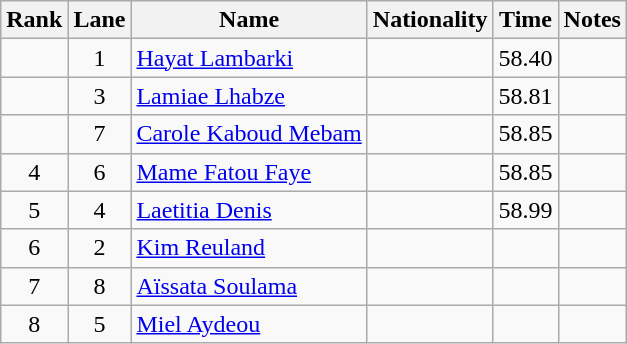<table class="wikitable sortable" style="text-align:center">
<tr>
<th>Rank</th>
<th>Lane</th>
<th>Name</th>
<th>Nationality</th>
<th>Time</th>
<th>Notes</th>
</tr>
<tr>
<td></td>
<td>1</td>
<td align=left><a href='#'>Hayat Lambarki</a></td>
<td align=left></td>
<td>58.40</td>
<td></td>
</tr>
<tr>
<td></td>
<td>3</td>
<td align=left><a href='#'>Lamiae Lhabze</a></td>
<td align=left></td>
<td>58.81</td>
<td></td>
</tr>
<tr>
<td></td>
<td>7</td>
<td align=left><a href='#'>Carole Kaboud Mebam</a></td>
<td align=left></td>
<td>58.85</td>
<td></td>
</tr>
<tr>
<td>4</td>
<td>6</td>
<td align=left><a href='#'>Mame Fatou Faye</a></td>
<td align=left></td>
<td>58.85</td>
<td></td>
</tr>
<tr>
<td>5</td>
<td>4</td>
<td align=left><a href='#'>Laetitia Denis</a></td>
<td align=left></td>
<td>58.99</td>
<td></td>
</tr>
<tr>
<td>6</td>
<td>2</td>
<td align=left><a href='#'>Kim Reuland</a></td>
<td align=left></td>
<td></td>
<td></td>
</tr>
<tr>
<td>7</td>
<td>8</td>
<td align=left><a href='#'>Aïssata Soulama</a></td>
<td align=left></td>
<td></td>
<td></td>
</tr>
<tr>
<td>8</td>
<td>5</td>
<td align=left><a href='#'>Miel Aydeou</a></td>
<td align=left></td>
<td></td>
<td></td>
</tr>
</table>
